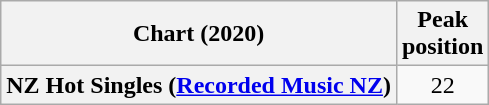<table class="wikitable sortable plainrowheaders" style="text-align:center">
<tr>
<th scope="col">Chart (2020)</th>
<th scope="col">Peak<br>position</th>
</tr>
<tr>
<th scope="row">NZ Hot Singles (<a href='#'>Recorded Music NZ</a>)</th>
<td>22</td>
</tr>
</table>
